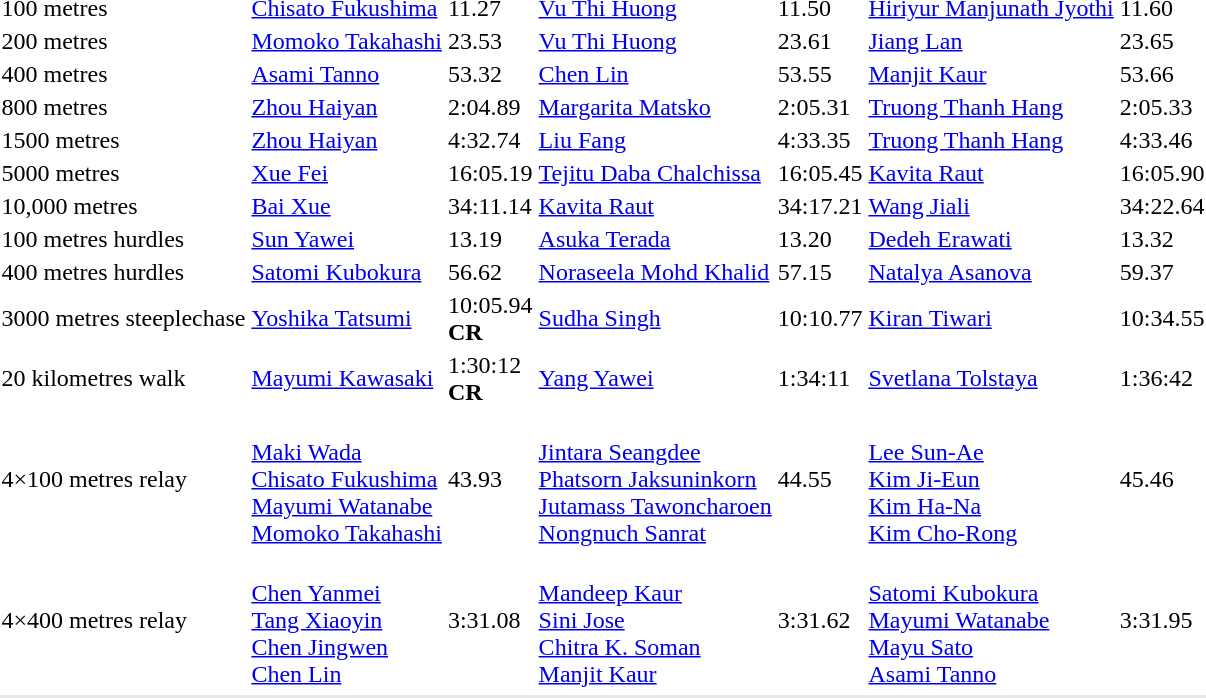<table>
<tr>
<td>100 metres<br></td>
<td><a href='#'>Chisato Fukushima</a><br></td>
<td>11.27</td>
<td><a href='#'>Vu Thi Huong</a><br></td>
<td>11.50</td>
<td><a href='#'>Hiriyur Manjunath Jyothi</a><br></td>
<td>11.60</td>
</tr>
<tr>
<td>200 metres<br></td>
<td><a href='#'>Momoko Takahashi</a><br></td>
<td>23.53</td>
<td><a href='#'>Vu Thi Huong</a><br></td>
<td>23.61</td>
<td><a href='#'>Jiang Lan</a><br></td>
<td>23.65</td>
</tr>
<tr>
<td>400 metres<br></td>
<td><a href='#'>Asami Tanno</a><br></td>
<td>53.32</td>
<td><a href='#'>Chen Lin</a><br></td>
<td>53.55</td>
<td><a href='#'>Manjit Kaur</a><br></td>
<td>53.66</td>
</tr>
<tr>
<td>800 metres<br></td>
<td><a href='#'>Zhou Haiyan</a><br></td>
<td>2:04.89</td>
<td><a href='#'>Margarita Matsko</a><br></td>
<td>2:05.31</td>
<td><a href='#'>Truong Thanh Hang</a><br></td>
<td>2:05.33</td>
</tr>
<tr>
<td>1500 metres<br></td>
<td><a href='#'>Zhou Haiyan</a><br></td>
<td>4:32.74</td>
<td><a href='#'>Liu Fang</a><br></td>
<td>4:33.35</td>
<td><a href='#'>Truong Thanh Hang</a><br></td>
<td>4:33.46</td>
</tr>
<tr>
<td>5000 metres<br></td>
<td><a href='#'>Xue Fei</a><br></td>
<td>16:05.19</td>
<td><a href='#'>Tejitu Daba Chalchissa</a><br></td>
<td>16:05.45</td>
<td><a href='#'>Kavita Raut</a><br></td>
<td>16:05.90</td>
</tr>
<tr>
<td>10,000 metres<br></td>
<td><a href='#'>Bai Xue</a><br></td>
<td>34:11.14</td>
<td><a href='#'>Kavita Raut</a><br></td>
<td>34:17.21</td>
<td><a href='#'>Wang Jiali</a><br></td>
<td>34:22.64</td>
</tr>
<tr>
<td>100 metres hurdles<br></td>
<td><a href='#'>Sun Yawei</a><br></td>
<td>13.19</td>
<td><a href='#'>Asuka Terada</a><br></td>
<td>13.20</td>
<td><a href='#'>Dedeh Erawati</a><br></td>
<td>13.32</td>
</tr>
<tr>
<td>400 metres hurdles<br></td>
<td><a href='#'>Satomi Kubokura</a><br></td>
<td>56.62</td>
<td><a href='#'>Noraseela Mohd Khalid</a><br></td>
<td>57.15</td>
<td><a href='#'>Natalya Asanova</a><br></td>
<td>59.37</td>
</tr>
<tr>
<td>3000 metres steeplechase<br></td>
<td><a href='#'>Yoshika Tatsumi</a><br></td>
<td>10:05.94<br><strong>CR</strong></td>
<td><a href='#'>Sudha Singh</a><br></td>
<td>10:10.77</td>
<td><a href='#'>Kiran Tiwari</a><br></td>
<td>10:34.55</td>
</tr>
<tr>
<td>20 kilometres walk<br></td>
<td><a href='#'>Mayumi Kawasaki</a><br></td>
<td>1:30:12<br><strong>CR</strong></td>
<td><a href='#'>Yang Yawei</a><br></td>
<td>1:34:11</td>
<td><a href='#'>Svetlana Tolstaya</a><br></td>
<td>1:36:42</td>
</tr>
<tr>
<td>4×100 metres relay<br></td>
<td><br><a href='#'>Maki Wada</a><br><a href='#'>Chisato Fukushima</a><br><a href='#'>Mayumi Watanabe</a><br><a href='#'>Momoko Takahashi</a></td>
<td>43.93</td>
<td><br><a href='#'>Jintara Seangdee</a><br><a href='#'>Phatsorn Jaksuninkorn</a><br><a href='#'>Jutamass Tawoncharoen</a><br><a href='#'>Nongnuch Sanrat</a></td>
<td>44.55</td>
<td><br><a href='#'>Lee Sun-Ae</a><br><a href='#'>Kim Ji-Eun</a><br><a href='#'>Kim Ha-Na</a><br><a href='#'>Kim Cho-Rong</a></td>
<td>45.46</td>
</tr>
<tr>
<td>4×400 metres relay<br></td>
<td><br><a href='#'>Chen Yanmei</a><br><a href='#'>Tang Xiaoyin</a><br><a href='#'>Chen Jingwen</a><br><a href='#'>Chen Lin</a></td>
<td>3:31.08</td>
<td><br><a href='#'>Mandeep Kaur</a><br><a href='#'>Sini Jose</a><br><a href='#'>Chitra K. Soman</a><br><a href='#'>Manjit Kaur</a></td>
<td>3:31.62</td>
<td><br><a href='#'>Satomi Kubokura</a><br><a href='#'>Mayumi Watanabe</a><br><a href='#'>Mayu Sato</a><br><a href='#'>Asami Tanno</a></td>
<td>3:31.95</td>
</tr>
<tr>
</tr>
<tr bgcolor= e8e8e8>
<td colspan=7></td>
</tr>
</table>
